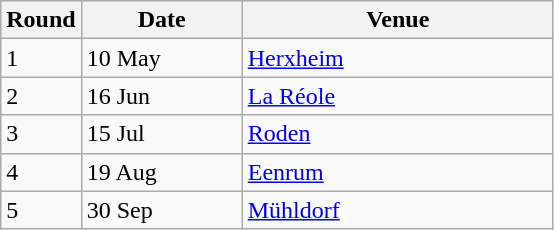<table class="wikitable" style="font-size: 100%">
<tr>
<th width=30>Round</th>
<th width=100>Date</th>
<th width=200>Venue</th>
</tr>
<tr>
<td>1</td>
<td>10 May</td>
<td> <a href='#'>Herxheim</a></td>
</tr>
<tr>
<td>2</td>
<td>16 Jun</td>
<td> <a href='#'>La Réole</a></td>
</tr>
<tr>
<td>3</td>
<td>15 Jul</td>
<td> <a href='#'>Roden</a></td>
</tr>
<tr>
<td>4</td>
<td>19 Aug</td>
<td> <a href='#'>Eenrum</a></td>
</tr>
<tr>
<td>5</td>
<td>30 Sep</td>
<td> <a href='#'>Mühldorf</a></td>
</tr>
</table>
